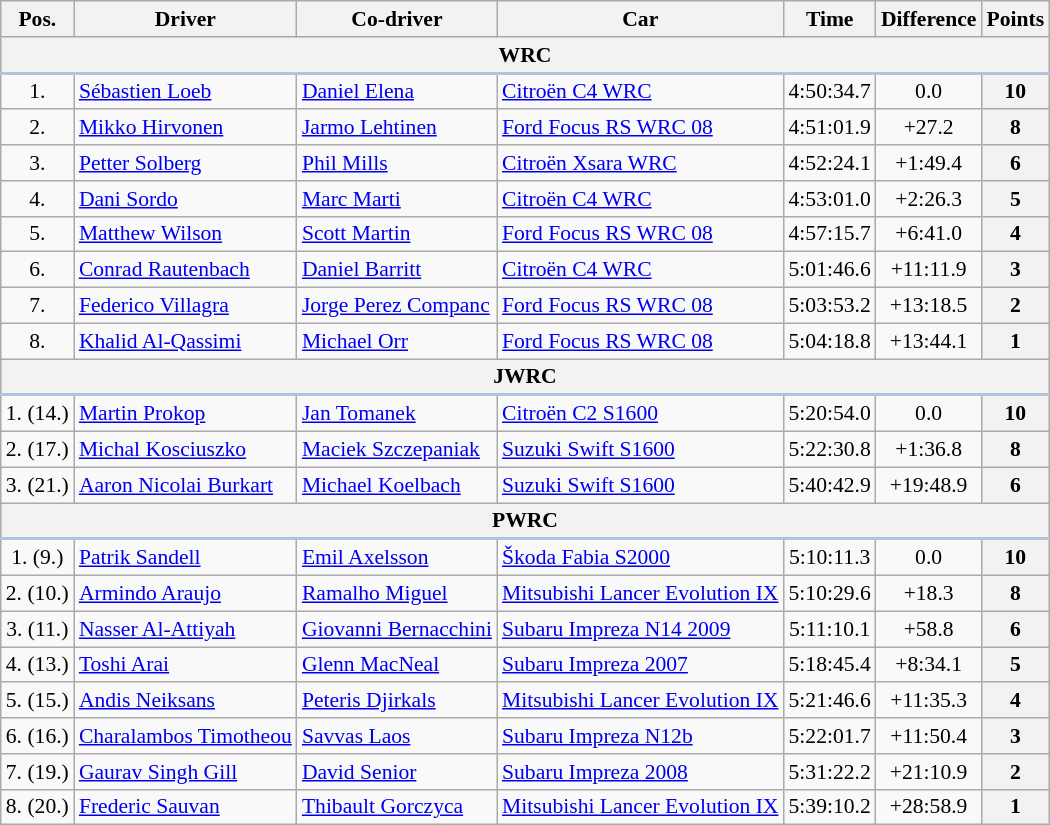<table class="wikitable" style="text-align: center; font-size: 90%; max-width: 950px;">
<tr>
<th>Pos.</th>
<th>Driver</th>
<th>Co-driver</th>
<th>Car</th>
<th>Time</th>
<th>Difference</th>
<th>Points</th>
</tr>
<tr>
<th colspan="7" style="border-bottom: 2px solid LightSteelBlue;">WRC</th>
</tr>
<tr>
<td>1.</td>
<td align=left> <a href='#'>Sébastien Loeb</a></td>
<td align=left> <a href='#'>Daniel Elena</a></td>
<td align=left><a href='#'>Citroën C4 WRC</a></td>
<td>4:50:34.7</td>
<td>0.0</td>
<th>10</th>
</tr>
<tr>
<td>2.</td>
<td align=left> <a href='#'>Mikko Hirvonen</a></td>
<td align=left> <a href='#'>Jarmo Lehtinen</a></td>
<td align=left><a href='#'>Ford Focus RS WRC 08</a></td>
<td>4:51:01.9</td>
<td>+27.2</td>
<th>8</th>
</tr>
<tr>
<td>3.</td>
<td align=left> <a href='#'>Petter Solberg</a></td>
<td align=left> <a href='#'>Phil Mills</a></td>
<td align=left><a href='#'>Citroën Xsara WRC</a></td>
<td>4:52:24.1</td>
<td>+1:49.4</td>
<th>6</th>
</tr>
<tr>
<td>4.</td>
<td align=left> <a href='#'>Dani Sordo</a></td>
<td align=left> <a href='#'>Marc Marti</a></td>
<td align=left><a href='#'>Citroën C4 WRC</a></td>
<td>4:53:01.0</td>
<td>+2:26.3</td>
<th>5</th>
</tr>
<tr>
<td>5.</td>
<td align=left> <a href='#'>Matthew Wilson</a></td>
<td align=left> <a href='#'>Scott Martin</a></td>
<td align=left><a href='#'>Ford Focus RS WRC 08</a></td>
<td>4:57:15.7</td>
<td>+6:41.0</td>
<th>4</th>
</tr>
<tr>
<td>6.</td>
<td align=left> <a href='#'>Conrad Rautenbach</a></td>
<td align=left> <a href='#'>Daniel Barritt</a></td>
<td align=left><a href='#'>Citroën C4 WRC</a></td>
<td>5:01:46.6</td>
<td>+11:11.9</td>
<th>3</th>
</tr>
<tr>
<td>7.</td>
<td align=left> <a href='#'>Federico Villagra</a></td>
<td align=left> <a href='#'>Jorge Perez Companc</a></td>
<td align=left><a href='#'>Ford Focus RS WRC 08</a></td>
<td>5:03:53.2</td>
<td>+13:18.5</td>
<th>2</th>
</tr>
<tr>
<td>8.</td>
<td align=left> <a href='#'>Khalid Al-Qassimi</a></td>
<td align=left> <a href='#'>Michael Orr</a></td>
<td align=left><a href='#'>Ford Focus RS WRC 08</a></td>
<td>5:04:18.8</td>
<td>+13:44.1</td>
<th>1</th>
</tr>
<tr>
<th colspan="7" style="border-bottom: 2px solid LightSteelBlue;">JWRC</th>
</tr>
<tr>
<td>1. (14.)</td>
<td align=left> <a href='#'>Martin Prokop</a></td>
<td align=left> <a href='#'>Jan Tomanek</a></td>
<td align=left><a href='#'>Citroën C2 S1600</a></td>
<td>5:20:54.0</td>
<td>0.0</td>
<th>10</th>
</tr>
<tr>
<td>2. (17.)</td>
<td align=left> <a href='#'>Michal Kosciuszko</a></td>
<td align=left> <a href='#'>Maciek Szczepaniak</a></td>
<td align=left><a href='#'>Suzuki Swift S1600</a></td>
<td>5:22:30.8</td>
<td>+1:36.8</td>
<th>8</th>
</tr>
<tr>
<td>3. (21.)</td>
<td align=left> <a href='#'>Aaron Nicolai Burkart</a></td>
<td align=left> <a href='#'>Michael Koelbach</a></td>
<td align=left><a href='#'>Suzuki Swift S1600</a></td>
<td>5:40:42.9</td>
<td>+19:48.9</td>
<th>6</th>
</tr>
<tr>
<th colspan="7" style="border-bottom: 2px solid LightSteelBlue;">PWRC</th>
</tr>
<tr>
<td>1. (9.)</td>
<td align=left> <a href='#'>Patrik Sandell</a></td>
<td align=left> <a href='#'>Emil Axelsson</a></td>
<td align=left><a href='#'>Škoda Fabia S2000</a></td>
<td>5:10:11.3</td>
<td>0.0</td>
<th>10</th>
</tr>
<tr>
<td>2. (10.)</td>
<td align=left> <a href='#'>Armindo Araujo</a></td>
<td align=left> <a href='#'>Ramalho Miguel</a></td>
<td align=left><a href='#'>Mitsubishi Lancer Evolution IX</a></td>
<td>5:10:29.6</td>
<td>+18.3</td>
<th>8</th>
</tr>
<tr>
<td>3. (11.)</td>
<td align=left> <a href='#'>Nasser Al-Attiyah</a></td>
<td align=left> <a href='#'>Giovanni Bernacchini</a></td>
<td align=left><a href='#'>Subaru Impreza N14 2009</a></td>
<td>5:11:10.1</td>
<td>+58.8</td>
<th>6</th>
</tr>
<tr>
<td>4. (13.)</td>
<td align=left> <a href='#'>Toshi Arai</a></td>
<td align=left> <a href='#'>Glenn MacNeal</a></td>
<td align=left><a href='#'>Subaru Impreza 2007</a></td>
<td>5:18:45.4</td>
<td>+8:34.1</td>
<th>5</th>
</tr>
<tr>
<td>5. (15.)</td>
<td align=left> <a href='#'>Andis Neiksans</a></td>
<td align=left> <a href='#'>Peteris Djirkals</a></td>
<td align=left><a href='#'>Mitsubishi Lancer Evolution IX</a></td>
<td>5:21:46.6</td>
<td>+11:35.3</td>
<th>4</th>
</tr>
<tr>
<td>6. (16.)</td>
<td align=left> <a href='#'>Charalambos Timotheou</a></td>
<td align=left> <a href='#'>Savvas Laos</a></td>
<td align=left><a href='#'>Subaru Impreza N12b</a></td>
<td>5:22:01.7</td>
<td>+11:50.4</td>
<th>3</th>
</tr>
<tr>
<td>7. (19.)</td>
<td align=left> <a href='#'>Gaurav Singh Gill</a></td>
<td align=left> <a href='#'>David Senior</a></td>
<td align=left><a href='#'>Subaru Impreza 2008</a></td>
<td>5:31:22.2</td>
<td>+21:10.9</td>
<th>2</th>
</tr>
<tr>
<td>8. (20.)</td>
<td align=left> <a href='#'>Frederic Sauvan</a></td>
<td align=left> <a href='#'>Thibault Gorczyca</a></td>
<td align=left><a href='#'>Mitsubishi Lancer Evolution IX</a></td>
<td>5:39:10.2</td>
<td>+28:58.9</td>
<th>1</th>
</tr>
</table>
